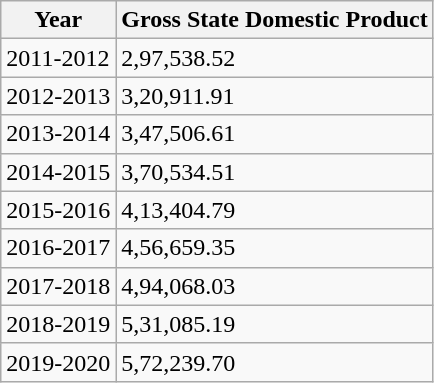<table class="wikitable">
<tr>
<th>Year</th>
<th>Gross State Domestic Product</th>
</tr>
<tr>
<td>2011-2012</td>
<td>2,97,538.52</td>
</tr>
<tr>
<td>2012-2013</td>
<td>3,20,911.91</td>
</tr>
<tr>
<td>2013-2014</td>
<td>3,47,506.61</td>
</tr>
<tr>
<td>2014-2015</td>
<td>3,70,534.51</td>
</tr>
<tr>
<td>2015-2016</td>
<td>4,13,404.79</td>
</tr>
<tr>
<td>2016-2017</td>
<td>4,56,659.35</td>
</tr>
<tr>
<td>2017-2018</td>
<td>4,94,068.03</td>
</tr>
<tr>
<td>2018-2019</td>
<td>5,31,085.19</td>
</tr>
<tr>
<td>2019-2020</td>
<td>5,72,239.70</td>
</tr>
</table>
